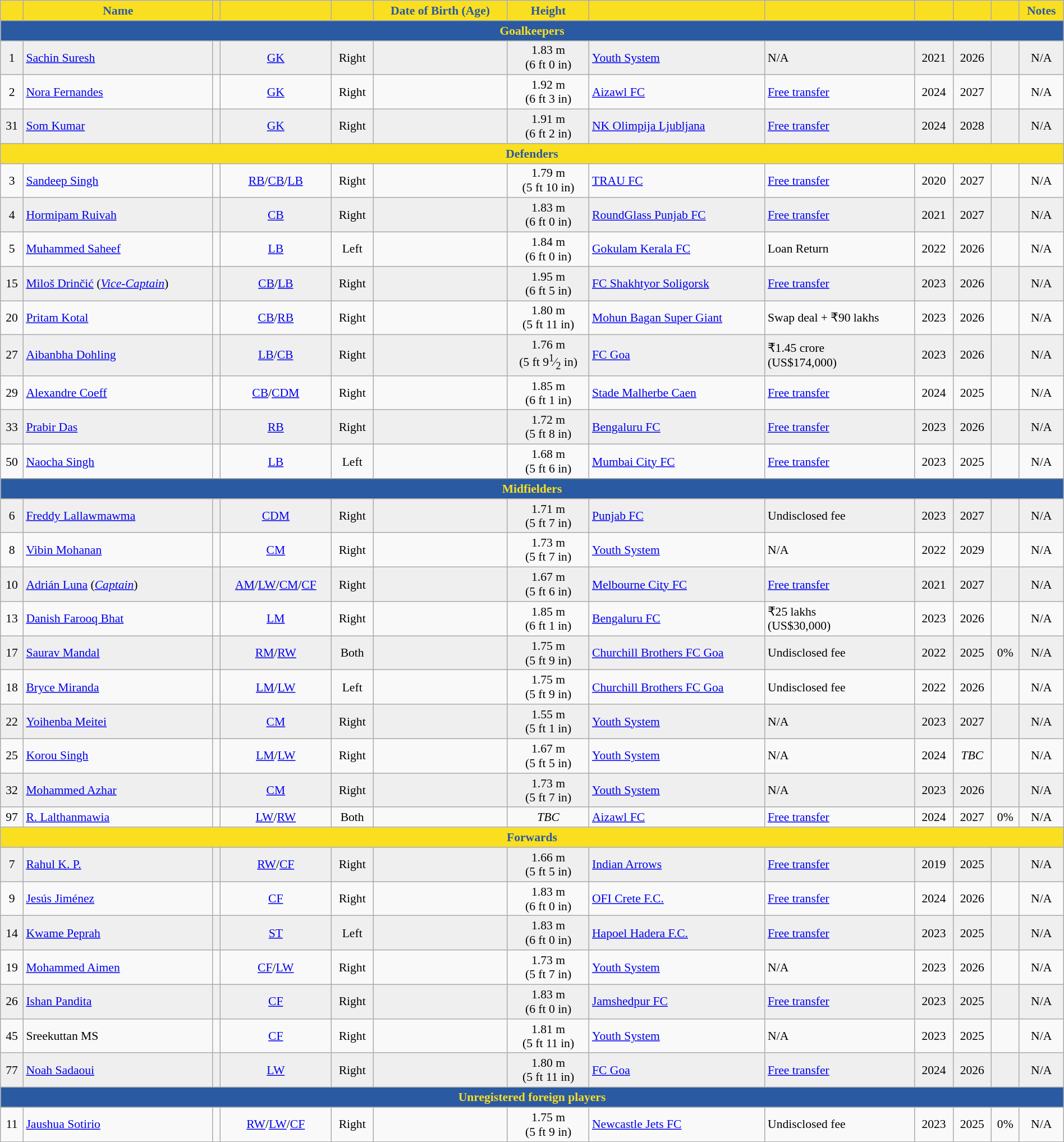<table class="wikitable hover-highlight sortable " style="text-align:center; font-size:90%; width:100%;">
<tr>
<th style="background:#FADF20; color:#2A5AA1; text-align:center;"></th>
<th style="background:#FADF20; color:#2A5AA1; text-align:center;">Name</th>
<th style="background:#FADF20; color:#2A5AA1; text-align:center;"></th>
<th style="background:#FADF20; color:#2A5AA1; text-align:center;"></th>
<th style="background:#FADF20; color:#2A5AA1; text-align:center;"></th>
<th style="background:#FADF20; color:#2A5AA1; text-align:center;">Date of Birth (Age)</th>
<th style="background:#FADF20; color:#2A5AA1; text-align:center;">Height</th>
<th style="background:#FADF20; color:#2A5AA1; text-align:center;"></th>
<th style="background:#FADF20; color:#2A5AA1; text-align:center;"></th>
<th style="background:#FADF20; color:#2A5AA1; text-align:center;"></th>
<th style="background:#FADF20; color:#2A5AA1; text-align:center;"></th>
<th style="background:#FADF20; color:#2A5AA1; text-align:center;"></th>
<th style="background:#FADF20; color:#2A5AA1; text-align:center;">Notes</th>
</tr>
<tr>
<th colspan="13" style="background:#2A5AA1; color:#FADF20; text-align:center;">Goalkeepers</th>
</tr>
<tr bgcolor="#EFEFEF">
<td>1</td>
<td style="text-align:left;"><a href='#'>Sachin Suresh</a></td>
<td></td>
<td><a href='#'>GK</a></td>
<td>Right</td>
<td></td>
<td>1.83 m<br>(6 ft 0 in)</td>
<td style="text-align:left;"><a href='#'>Youth System</a></td>
<td style="text-align:left;">N/A</td>
<td>2021</td>
<td>2026</td>
<td></td>
<td>N/A</td>
</tr>
<tr>
<td>2</td>
<td style="text-align:left;"><a href='#'>Nora Fernandes</a></td>
<td></td>
<td><a href='#'>GK</a></td>
<td>Right</td>
<td></td>
<td>1.92 m<br>(6 ft 3 in)</td>
<td style="text-align:left;"> <a href='#'>Aizawl FC</a></td>
<td style="text-align:left;"><a href='#'>Free transfer</a></td>
<td>2024</td>
<td>2027</td>
<td></td>
<td>N/A</td>
</tr>
<tr bgcolor="#EFEFEF">
<td>31</td>
<td style="text-align:left;"><a href='#'>Som Kumar</a></td>
<td></td>
<td><a href='#'>GK</a></td>
<td>Right</td>
<td></td>
<td>1.91 m<br>(6 ft 2 in)</td>
<td style="text-align:left;"> <a href='#'>NK Olimpija Ljubljana</a></td>
<td style="text-align:left;"><a href='#'>Free transfer</a></td>
<td>2024</td>
<td>2028</td>
<td></td>
<td>N/A</td>
</tr>
<tr>
<th colspan="13" style="background:#FADF20; color:#2A5AA1; text-align:center;">Defenders</th>
</tr>
<tr>
<td>3</td>
<td style="text-align:left;"><a href='#'>Sandeep Singh</a></td>
<td></td>
<td><a href='#'>RB</a>/<a href='#'>CB</a>/<a href='#'>LB</a></td>
<td>Right</td>
<td></td>
<td>1.79 m<br>(5 ft 10 in)</td>
<td style="text-align:left;"> <a href='#'>TRAU FC</a></td>
<td style="text-align:left;"><a href='#'>Free transfer</a></td>
<td>2020</td>
<td>2027</td>
<td></td>
<td>N/A</td>
</tr>
<tr bgcolor="#EFEFEF">
<td>4</td>
<td style="text-align:left;"><a href='#'>Hormipam Ruivah</a></td>
<td></td>
<td><a href='#'>CB</a></td>
<td>Right</td>
<td></td>
<td>1.83 m<br>(6 ft 0 in)</td>
<td style="text-align:left;"> <a href='#'>RoundGlass Punjab FC</a></td>
<td style="text-align:left;"><a href='#'>Free transfer</a></td>
<td>2021</td>
<td>2027</td>
<td></td>
<td>N/A</td>
</tr>
<tr>
<td>5</td>
<td style="text-align:left;"><a href='#'>Muhammed Saheef</a></td>
<td></td>
<td><a href='#'>LB</a></td>
<td>Left</td>
<td></td>
<td>1.84 m<br>(6 ft 0 in)</td>
<td style="text-align:left;"> <a href='#'>Gokulam Kerala FC</a></td>
<td style="text-align:left;">Loan Return</td>
<td>2022</td>
<td>2026</td>
<td></td>
<td>N/A</td>
</tr>
<tr bgcolor="#EFEFEF">
<td>15</td>
<td style="text-align:left;"><a href='#'>Miloš Drinčić</a> (<a href='#'><em>Vice-Captain</em></a>)</td>
<td></td>
<td><a href='#'>CB</a>/<a href='#'>LB</a></td>
<td>Right</td>
<td></td>
<td>1.95 m<br>(6 ft 5 in)</td>
<td style="text-align:left;"> <a href='#'>FC Shakhtyor Soligorsk</a></td>
<td style="text-align:left;"><a href='#'>Free transfer</a></td>
<td>2023</td>
<td>2026</td>
<td></td>
<td>N/A</td>
</tr>
<tr>
<td>20</td>
<td style="text-align:left;"><a href='#'>Pritam Kotal</a></td>
<td></td>
<td><a href='#'>CB</a>/<a href='#'>RB</a></td>
<td>Right</td>
<td></td>
<td>1.80 m<br>(5 ft 11 in)</td>
<td style="text-align:left;"> <a href='#'>Mohun Bagan Super Giant</a></td>
<td style="text-align:left;">Swap deal + ₹90 lakhs</td>
<td>2023</td>
<td>2026</td>
<td></td>
<td>N/A</td>
</tr>
<tr bgcolor="#EFEFEF">
<td>27</td>
<td style="text-align:left;"><a href='#'>Aibanbha Dohling</a></td>
<td></td>
<td><a href='#'>LB</a>/<a href='#'>CB</a></td>
<td>Right</td>
<td></td>
<td>1.76 m<br>(5 ft 9<sup>1</sup>⁄<sub>2</sub> in)</td>
<td style="text-align:left;"> <a href='#'>FC Goa</a></td>
<td style="text-align:left;">₹1.45 crore<br>(US$174,000)</td>
<td>2023</td>
<td>2026</td>
<td></td>
<td>N/A</td>
</tr>
<tr>
<td>29</td>
<td style="text-align:left;"><a href='#'>Alexandre Coeff</a></td>
<td></td>
<td><a href='#'>CB</a>/<a href='#'>CDM</a></td>
<td>Right</td>
<td></td>
<td>1.85 m<br>(6 ft 1 in)</td>
<td style="text-align:left;"> <a href='#'>Stade Malherbe Caen</a></td>
<td style="text-align:left;"><a href='#'>Free transfer</a></td>
<td>2024</td>
<td>2025</td>
<td></td>
<td>N/A</td>
</tr>
<tr bgcolor="#EFEFEF">
<td>33</td>
<td style="text-align:left;"><a href='#'>Prabir Das</a></td>
<td></td>
<td><a href='#'>RB</a></td>
<td>Right</td>
<td></td>
<td>1.72 m<br>(5 ft 8 in)</td>
<td style="text-align:left;"> <a href='#'>Bengaluru FC</a></td>
<td style="text-align:left;"><a href='#'>Free transfer</a></td>
<td>2023</td>
<td>2026</td>
<td></td>
<td>N/A</td>
</tr>
<tr>
<td>50</td>
<td style="text-align:left;"><a href='#'>Naocha Singh</a></td>
<td></td>
<td><a href='#'>LB</a></td>
<td>Left</td>
<td></td>
<td>1.68 m<br>(5 ft 6 in)</td>
<td style="text-align:left;"> <a href='#'>Mumbai City FC</a></td>
<td style="text-align:left;"><a href='#'>Free transfer</a></td>
<td>2023</td>
<td>2025</td>
<td></td>
<td>N/A</td>
</tr>
<tr>
<th colspan="13" style="background:#2A5AA1; color:#FADF20; text-align:center;">Midfielders</th>
</tr>
<tr bgcolor="#EFEFEF">
<td>6</td>
<td style="text-align:left;"><a href='#'>Freddy Lallawmawma</a></td>
<td></td>
<td><a href='#'>CDM</a></td>
<td>Right</td>
<td></td>
<td>1.71 m<br>(5 ft 7 in)</td>
<td style="text-align:left;"> <a href='#'>Punjab FC</a></td>
<td style="text-align:left;">Undisclosed fee</td>
<td>2023</td>
<td>2027</td>
<td></td>
<td>N/A</td>
</tr>
<tr>
<td>8</td>
<td style="text-align:left;"><a href='#'>Vibin Mohanan</a></td>
<td></td>
<td><a href='#'>CM</a></td>
<td>Right</td>
<td></td>
<td>1.73 m<br>(5 ft 7 in)</td>
<td style="text-align:left;"><a href='#'>Youth System</a></td>
<td style="text-align:left;">N/A</td>
<td>2022</td>
<td>2029</td>
<td></td>
<td>N/A</td>
</tr>
<tr bgcolor="#EFEFEF">
<td>10</td>
<td style="text-align:left;"><a href='#'>Adrián Luna</a> (<a href='#'><em>Captain</em></a>)</td>
<td></td>
<td><a href='#'>AM</a>/<a href='#'>LW</a>/<a href='#'>CM</a>/<a href='#'>CF</a></td>
<td>Right</td>
<td></td>
<td>1.67 m<br>(5 ft 6 in)</td>
<td style="text-align:left;"> <a href='#'>Melbourne City FC</a></td>
<td style="text-align:left;"><a href='#'>Free transfer</a></td>
<td>2021</td>
<td>2027</td>
<td></td>
<td>N/A</td>
</tr>
<tr>
<td>13</td>
<td style="text-align:left;"><a href='#'>Danish Farooq Bhat</a></td>
<td></td>
<td><a href='#'>LM</a></td>
<td>Right</td>
<td></td>
<td>1.85 m<br>(6 ft 1 in)</td>
<td style="text-align:left;"> <a href='#'>Bengaluru FC</a></td>
<td style="text-align:left;">₹25 lakhs<br>(US$30,000)</td>
<td>2023</td>
<td>2026</td>
<td></td>
<td>N/A</td>
</tr>
<tr bgcolor="#EFEFEF">
<td>17</td>
<td style="text-align:left;"><a href='#'>Saurav Mandal</a></td>
<td></td>
<td><a href='#'>RM</a>/<a href='#'>RW</a></td>
<td>Both</td>
<td></td>
<td>1.75 m<br>(5 ft 9 in)</td>
<td style="text-align:left;"> <a href='#'>Churchill Brothers FC Goa</a></td>
<td style="text-align:left;">Undisclosed fee</td>
<td>2022</td>
<td>2025</td>
<td>0%</td>
<td>N/A</td>
</tr>
<tr>
<td>18</td>
<td style="text-align:left;"><a href='#'>Bryce Miranda</a></td>
<td></td>
<td><a href='#'>LM</a>/<a href='#'>LW</a></td>
<td>Left</td>
<td></td>
<td>1.75 m<br>(5 ft 9 in)</td>
<td style="text-align:left;"> <a href='#'>Churchill Brothers FC Goa</a></td>
<td style="text-align:left;">Undisclosed fee</td>
<td>2022</td>
<td>2026</td>
<td></td>
<td>N/A</td>
</tr>
<tr bgcolor="#EFEFEF">
<td>22</td>
<td style="text-align:left;"><a href='#'>Yoihenba Meitei</a></td>
<td></td>
<td><a href='#'>CM</a></td>
<td>Right</td>
<td></td>
<td>1.55 m<br>(5 ft 1 in)</td>
<td style="text-align:left;"><a href='#'>Youth System</a></td>
<td style="text-align:left;">N/A</td>
<td>2023</td>
<td>2027</td>
<td></td>
<td>N/A</td>
</tr>
<tr>
<td>25</td>
<td style="text-align:left;"><a href='#'>Korou Singh</a></td>
<td></td>
<td><a href='#'>LM</a>/<a href='#'>LW</a></td>
<td>Right</td>
<td></td>
<td>1.67 m<br>(5 ft 5 in)</td>
<td style="text-align:left;"><a href='#'>Youth System</a></td>
<td style="text-align:left;">N/A</td>
<td>2024</td>
<td><em>TBC</em></td>
<td></td>
<td>N/A</td>
</tr>
<tr bgcolor="#EFEFEF">
<td>32</td>
<td style="text-align:left;"><a href='#'>Mohammed Azhar</a></td>
<td></td>
<td><a href='#'>CM</a></td>
<td>Right</td>
<td></td>
<td>1.73 m<br>(5 ft 7 in)</td>
<td style="text-align:left;"><a href='#'>Youth System</a></td>
<td style="text-align:left;">N/A</td>
<td>2023</td>
<td>2026</td>
<td></td>
<td>N/A</td>
</tr>
<tr>
<td>97</td>
<td style="text-align:left;"><a href='#'>R. Lalthanmawia</a></td>
<td></td>
<td><a href='#'>LW</a>/<a href='#'>RW</a></td>
<td>Both</td>
<td></td>
<td><em>TBC</em></td>
<td style="text-align:left;"> <a href='#'>Aizawl FC</a></td>
<td style="text-align:left;"><a href='#'>Free transfer</a></td>
<td>2024</td>
<td>2027</td>
<td>0%</td>
<td>N/A</td>
</tr>
<tr>
<th colspan="13" style="background:#FADF20; color:#2A5AA1; text-align:center;">Forwards</th>
</tr>
<tr bgcolor="#EFEFEF">
<td>7</td>
<td style="text-align:left;"><a href='#'>Rahul K. P.</a></td>
<td></td>
<td><a href='#'>RW</a>/<a href='#'>CF</a></td>
<td>Right</td>
<td></td>
<td>1.66 m<br>(5 ft 5 in)</td>
<td style="text-align:left;"> <a href='#'>Indian Arrows</a></td>
<td style="text-align:left;"><a href='#'>Free transfer</a></td>
<td>2019</td>
<td>2025</td>
<td></td>
<td>N/A</td>
</tr>
<tr>
<td>9</td>
<td style="text-align:left;"><a href='#'>Jesús Jiménez</a></td>
<td></td>
<td><a href='#'>CF</a></td>
<td>Right</td>
<td></td>
<td>1.83 m<br>(6 ft 0 in)</td>
<td style="text-align:left;"> <a href='#'>OFI Crete F.C.</a></td>
<td style="text-align:left;"><a href='#'>Free transfer</a></td>
<td>2024</td>
<td>2026</td>
<td></td>
<td>N/A</td>
</tr>
<tr bgcolor="#EFEFEF">
<td>14</td>
<td style="text-align:left;"><a href='#'>Kwame Peprah</a></td>
<td></td>
<td><a href='#'>ST</a></td>
<td>Left</td>
<td></td>
<td>1.83 m<br>(6 ft 0 in)</td>
<td style="text-align:left;"> <a href='#'>Hapoel Hadera F.C.</a></td>
<td style="text-align:left;"><a href='#'>Free transfer</a></td>
<td>2023</td>
<td>2025</td>
<td></td>
<td>N/A</td>
</tr>
<tr>
<td>19</td>
<td style="text-align:left;"><a href='#'>Mohammed Aimen</a></td>
<td></td>
<td><a href='#'>CF</a>/<a href='#'>LW</a></td>
<td>Right</td>
<td></td>
<td>1.73 m<br>(5 ft 7 in)</td>
<td style="text-align:left;"><a href='#'>Youth System</a></td>
<td style="text-align:left;">N/A</td>
<td>2023</td>
<td>2026</td>
<td></td>
<td>N/A</td>
</tr>
<tr bgcolor="#EFEFEF">
<td>26</td>
<td style="text-align:left;"><a href='#'>Ishan Pandita</a></td>
<td></td>
<td><a href='#'>CF</a></td>
<td>Right</td>
<td></td>
<td>1.83 m<br>(6 ft 0 in)</td>
<td style="text-align:left;"> <a href='#'>Jamshedpur FC</a></td>
<td style="text-align:left;"><a href='#'>Free transfer</a></td>
<td>2023</td>
<td>2025</td>
<td></td>
<td>N/A</td>
</tr>
<tr>
<td>45</td>
<td style="text-align:left;">Sreekuttan MS</td>
<td></td>
<td><a href='#'>CF</a></td>
<td>Right</td>
<td></td>
<td>1.81 m<br>(5 ft 11 in)</td>
<td style="text-align:left;"><a href='#'>Youth System</a></td>
<td style="text-align:left;">N/A</td>
<td>2023</td>
<td>2025</td>
<td></td>
<td>N/A</td>
</tr>
<tr bgcolor="#EFEFEF">
<td>77</td>
<td style="text-align:left;"><a href='#'>Noah Sadaoui</a></td>
<td></td>
<td><a href='#'>LW</a></td>
<td>Right</td>
<td></td>
<td>1.80 m<br>(5 ft 11 in)</td>
<td style="text-align:left;"> <a href='#'>FC Goa</a></td>
<td style="text-align:left;"><a href='#'>Free transfer</a></td>
<td>2024</td>
<td>2026</td>
<td></td>
<td>N/A</td>
</tr>
<tr>
<th colspan="13" style="background:#2A5AA1; color:#FADF20; text-align:center;">Unregistered foreign players</th>
</tr>
<tr>
<td>11</td>
<td style="text-align:left;"><a href='#'>Jaushua Sotirio</a></td>
<td></td>
<td><a href='#'>RW</a>/<a href='#'>LW</a>/<a href='#'>CF</a></td>
<td>Right</td>
<td></td>
<td>1.75 m<br>(5 ft 9 in)</td>
<td style="text-align:left;"> <a href='#'>Newcastle Jets FC</a></td>
<td style="text-align:left;">Undisclosed fee</td>
<td>2023</td>
<td>2025</td>
<td>0%</td>
<td>N/A</td>
</tr>
</table>
